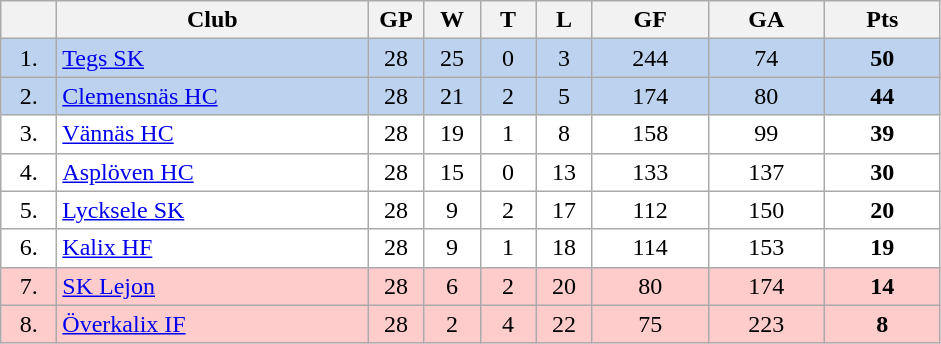<table class="wikitable">
<tr>
<th width="30"></th>
<th width="200">Club</th>
<th width="30">GP</th>
<th width="30">W</th>
<th width="30">T</th>
<th width="30">L</th>
<th width="70">GF</th>
<th width="70">GA</th>
<th width="70">Pts</th>
</tr>
<tr bgcolor="#BCD2EE" align="center">
<td>1.</td>
<td align="left"><a href='#'>Tegs SK</a></td>
<td>28</td>
<td>25</td>
<td>0</td>
<td>3</td>
<td>244</td>
<td>74</td>
<td><strong>50</strong></td>
</tr>
<tr bgcolor="#BCD2EE" align="center">
<td>2.</td>
<td align="left"><a href='#'>Clemensnäs HC</a></td>
<td>28</td>
<td>21</td>
<td>2</td>
<td>5</td>
<td>174</td>
<td>80</td>
<td><strong>44</strong></td>
</tr>
<tr bgcolor="#FFFFFF" align="center">
<td>3.</td>
<td align="left"><a href='#'>Vännäs HC</a></td>
<td>28</td>
<td>19</td>
<td>1</td>
<td>8</td>
<td>158</td>
<td>99</td>
<td><strong>39</strong></td>
</tr>
<tr bgcolor="#FFFFFF" align="center">
<td>4.</td>
<td align="left"><a href='#'>Asplöven HC</a></td>
<td>28</td>
<td>15</td>
<td>0</td>
<td>13</td>
<td>133</td>
<td>137</td>
<td><strong>30</strong></td>
</tr>
<tr bgcolor="#FFFFFF" align="center">
<td>5.</td>
<td align="left"><a href='#'>Lycksele SK</a></td>
<td>28</td>
<td>9</td>
<td>2</td>
<td>17</td>
<td>112</td>
<td>150</td>
<td><strong>20</strong></td>
</tr>
<tr bgcolor="#FFFFFF" align="center">
<td>6.</td>
<td align="left"><a href='#'>Kalix HF</a></td>
<td>28</td>
<td>9</td>
<td>1</td>
<td>18</td>
<td>114</td>
<td>153</td>
<td><strong>19</strong></td>
</tr>
<tr bgcolor="#FFCCCC" align="center">
<td>7.</td>
<td align="left"><a href='#'>SK Lejon</a></td>
<td>28</td>
<td>6</td>
<td>2</td>
<td>20</td>
<td>80</td>
<td>174</td>
<td><strong>14</strong></td>
</tr>
<tr bgcolor="#FFCCCC" align="center">
<td>8.</td>
<td align="left"><a href='#'>Överkalix IF</a></td>
<td>28</td>
<td>2</td>
<td>4</td>
<td>22</td>
<td>75</td>
<td>223</td>
<td><strong>8</strong></td>
</tr>
</table>
